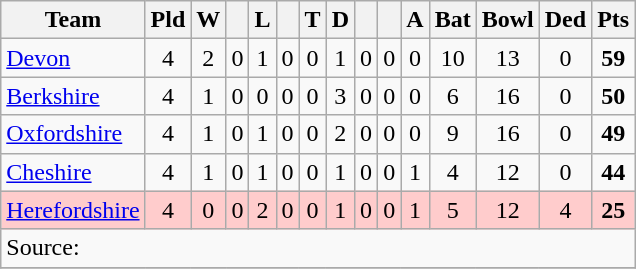<table class="wikitable" style="text-align:center">
<tr>
<th>Team</th>
<th>Pld</th>
<th>W</th>
<th></th>
<th>L</th>
<th></th>
<th>T</th>
<th>D</th>
<th></th>
<th></th>
<th>A</th>
<th>Bat</th>
<th>Bowl</th>
<th>Ded</th>
<th>Pts</th>
</tr>
<tr>
<td align=left><a href='#'>Devon</a></td>
<td>4</td>
<td>2</td>
<td>0</td>
<td>1</td>
<td>0</td>
<td>0</td>
<td>1</td>
<td>0</td>
<td>0</td>
<td>0</td>
<td>10</td>
<td>13</td>
<td>0</td>
<td><strong>59</strong></td>
</tr>
<tr>
<td align=left><a href='#'>Berkshire</a></td>
<td>4</td>
<td>1</td>
<td>0</td>
<td>0</td>
<td>0</td>
<td>0</td>
<td>3</td>
<td>0</td>
<td>0</td>
<td>0</td>
<td>6</td>
<td>16</td>
<td>0</td>
<td><strong>50</strong></td>
</tr>
<tr>
<td align=left><a href='#'>Oxfordshire</a></td>
<td>4</td>
<td>1</td>
<td>0</td>
<td>1</td>
<td>0</td>
<td>0</td>
<td>2</td>
<td>0</td>
<td>0</td>
<td>0</td>
<td>9</td>
<td>16</td>
<td>0</td>
<td><strong>49</strong></td>
</tr>
<tr>
<td align=left><a href='#'>Cheshire</a></td>
<td>4</td>
<td>1</td>
<td>0</td>
<td>1</td>
<td>0</td>
<td>0</td>
<td>1</td>
<td>0</td>
<td>0</td>
<td>1</td>
<td>4</td>
<td>12</td>
<td>0</td>
<td><strong>44</strong></td>
</tr>
<tr style="background:#fcc">
<td align=left><a href='#'>Herefordshire</a></td>
<td>4</td>
<td>0</td>
<td>0</td>
<td>2</td>
<td>0</td>
<td>0</td>
<td>1</td>
<td>0</td>
<td>0</td>
<td>1</td>
<td>5</td>
<td>12</td>
<td>4</td>
<td><strong>25</strong></td>
</tr>
<tr>
<td colspan=15 align="left">Source:</td>
</tr>
<tr>
</tr>
</table>
